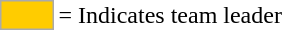<table>
<tr>
<td style="background-color:#FFCC00; border:1px solid #aaaaaa; width:2em;"></td>
<td>= Indicates team leader</td>
</tr>
</table>
